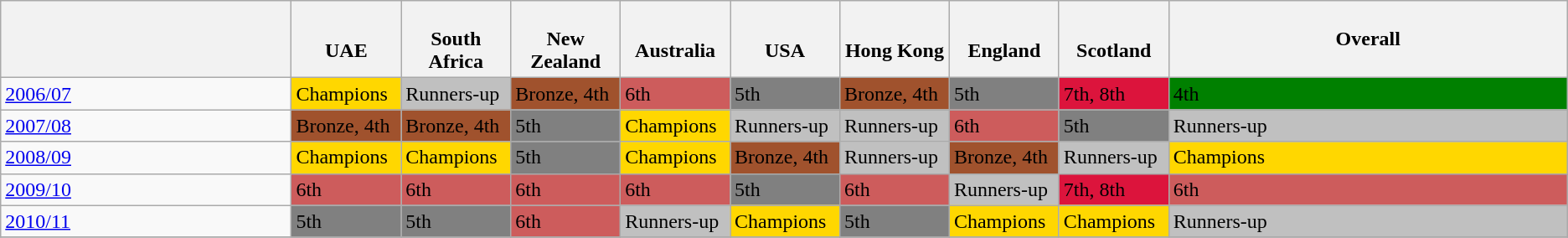<table class="wikitable">
<tr>
<th></th>
<th width=7%> <br> UAE</th>
<th width=7%> <br> South Africa</th>
<th width=7%> <br> New Zealand</th>
<th width=7%> <br> Australia</th>
<th width=7%> <br> USA</th>
<th width=7%> <br> Hong Kong</th>
<th width=7%> <br> England</th>
<th width=7%> <br> Scotland</th>
<th>Overall</th>
</tr>
<tr>
<td><a href='#'>2006/07</a></td>
<td style="background: gold;">Champions</td>
<td style="background: silver;">Runners-up</td>
<td style="background: Sienna;">Bronze, 4th</td>
<td style="background: indianred;">6th</td>
<td style="background: gray;">5th</td>
<td style="background: Sienna;">Bronze, 4th</td>
<td style="background: gray;">5th</td>
<td style="background: Crimson;">7th, 8th</td>
<td style="background: green;">4th</td>
</tr>
<tr>
<td><a href='#'>2007/08</a></td>
<td style="background: Sienna;">Bronze, 4th</td>
<td style="background: Sienna;">Bronze, 4th</td>
<td style="background: gray;">5th</td>
<td style="background: gold;">Champions</td>
<td style="background: silver;">Runners-up</td>
<td style="background: silver;">Runners-up</td>
<td style="background: indianred;">6th</td>
<td style="background: gray;">5th</td>
<td style="background: silver;">Runners-up</td>
</tr>
<tr>
<td><a href='#'>2008/09</a></td>
<td style="background: gold;">Champions</td>
<td style="background: gold;">Champions</td>
<td style="background: gray;">5th</td>
<td style="background: gold;">Champions</td>
<td style="background: Sienna;">Bronze, 4th</td>
<td style="background: silver;">Runners-up</td>
<td style="background: Sienna;">Bronze, 4th</td>
<td style="background: silver;">Runners-up</td>
<td style="background: gold;">Champions</td>
</tr>
<tr>
<td><a href='#'>2009/10</a></td>
<td style="background: indianred;">6th</td>
<td style="background: indianred;">6th</td>
<td style="background: indianred;">6th</td>
<td style="background: indianred;">6th</td>
<td style="background: gray;">5th</td>
<td style="background: indianred;">6th</td>
<td style="background: silver;">Runners-up</td>
<td style="background: Crimson;">7th, 8th</td>
<td style="background: indianred;">6th</td>
</tr>
<tr>
<td><a href='#'>2010/11</a></td>
<td style="background: gray;">5th</td>
<td style="background: gray;">5th</td>
<td style="background: indianred;">6th</td>
<td style="background: silver;">Runners-up</td>
<td style="background: gold;">Champions</td>
<td style="background: gray;">5th</td>
<td style="background: gold;">Champions</td>
<td style="background: gold;">Champions</td>
<td style="background: silver;">Runners-up</td>
</tr>
<tr>
</tr>
</table>
